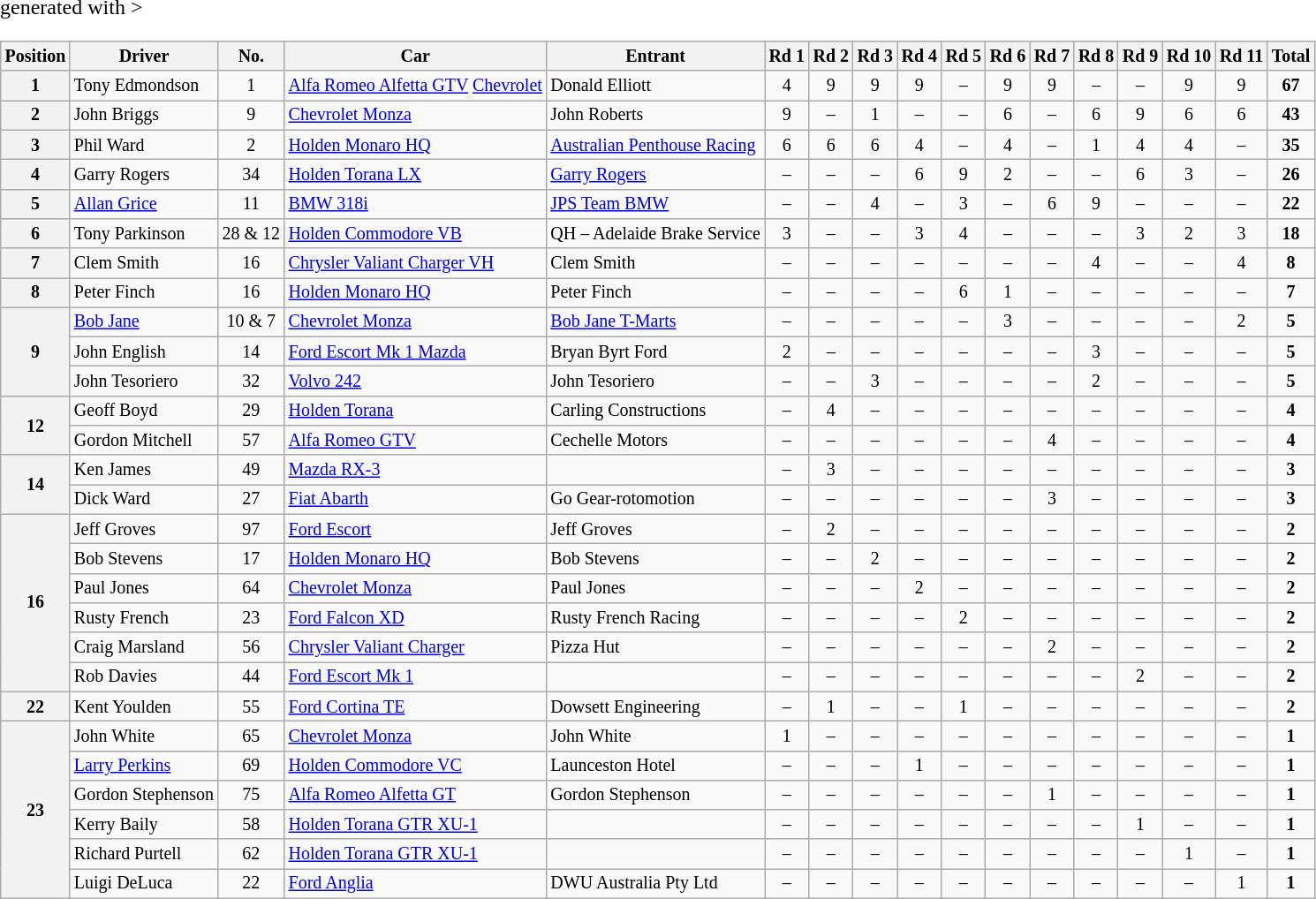<table class="wikitable" <hiddentext>generated with >
<tr style="font-size:10pt;font-weight:bold">
<th>Position</th>
<th>Driver</th>
<th>No.</th>
<th>Car</th>
<th>Entrant</th>
<th>Rd 1</th>
<th>Rd 2</th>
<th>Rd 3</th>
<th>Rd 4</th>
<th>Rd 5</th>
<th>Rd 6</th>
<th>Rd 7</th>
<th>Rd 8</th>
<th>Rd 9</th>
<th>Rd 10</th>
<th>Rd 11</th>
<th>Total</th>
</tr>
<tr style="font-size:10pt">
<th>1</th>
<td>Tony Edmondson</td>
<td align="center">1</td>
<td><a href='#'>Alfa Romeo Alfetta GTV</a> <a href='#'>Chevrolet</a></td>
<td>Donald Elliott</td>
<td align="center">4</td>
<td align="center">9</td>
<td align="center">9</td>
<td align="center">9</td>
<td align="center">–</td>
<td align="center">9</td>
<td align="center">9</td>
<td align="center">–</td>
<td align="center">–</td>
<td align="center">9</td>
<td align="center">9</td>
<td align="center"><strong>67</strong></td>
</tr>
<tr style="font-size:10pt">
<th>2</th>
<td>John Briggs</td>
<td align="center">9</td>
<td><a href='#'>Chevrolet Monza</a></td>
<td>John Roberts</td>
<td align="center">9</td>
<td align="center">–</td>
<td align="center">1</td>
<td align="center">–</td>
<td align="center">–</td>
<td align="center">6</td>
<td align="center">–</td>
<td align="center">6</td>
<td align="center">9</td>
<td align="center">6</td>
<td align="center">6</td>
<td align="center"><strong>43</strong></td>
</tr>
<tr style="font-size:10pt">
<th>3</th>
<td>Phil Ward</td>
<td align="center">2</td>
<td><a href='#'>Holden Monaro HQ</a></td>
<td><a href='#'>Australian Penthouse Racing</a></td>
<td align="center">6</td>
<td align="center">6</td>
<td align="center">6</td>
<td align="center">4</td>
<td align="center">–</td>
<td align="center">4</td>
<td align="center">–</td>
<td align="center">1</td>
<td align="center">4</td>
<td align="center">4</td>
<td align="center">–</td>
<td align="center"><strong>35</strong></td>
</tr>
<tr style="font-size:10pt">
<th>4</th>
<td>Garry Rogers</td>
<td align="center">34</td>
<td><a href='#'>Holden Torana LX</a></td>
<td><a href='#'>Garry Rogers</a></td>
<td align="center">–</td>
<td align="center">–</td>
<td align="center">–</td>
<td align="center">6</td>
<td align="center">9</td>
<td align="center">2</td>
<td align="center">–</td>
<td align="center">–</td>
<td align="center">6</td>
<td align="center">3</td>
<td align="center">–</td>
<td align="center"><strong>26</strong></td>
</tr>
<tr style="font-size:10pt">
<th>5</th>
<td><a href='#'>Allan Grice</a></td>
<td align="center">11</td>
<td><a href='#'>BMW 318i</a></td>
<td><a href='#'>JPS Team BMW</a></td>
<td align="center">–</td>
<td align="center">–</td>
<td align="center">4</td>
<td align="center">–</td>
<td align="center">3</td>
<td align="center">–</td>
<td align="center">6</td>
<td align="center">9</td>
<td align="center">–</td>
<td align="center">–</td>
<td align="center">–</td>
<td align="center"><strong>22</strong></td>
</tr>
<tr style="font-size:10pt">
<th>6</th>
<td>Tony Parkinson</td>
<td align="center">28 & 12</td>
<td><a href='#'>Holden Commodore VB</a></td>
<td>QH – Adelaide Brake Service</td>
<td align="center">3</td>
<td align="center">–</td>
<td align="center">–</td>
<td align="center">3</td>
<td align="center">4</td>
<td align="center">–</td>
<td align="center">–</td>
<td align="center">–</td>
<td align="center">3</td>
<td align="center">2</td>
<td align="center">3</td>
<td align="center"><strong>18</strong></td>
</tr>
<tr style="font-size:10pt">
<th>7</th>
<td>Clem Smith</td>
<td align="center">16</td>
<td><a href='#'>Chrysler Valiant Charger VH</a></td>
<td>Clem Smith</td>
<td align="center">–</td>
<td align="center">–</td>
<td align="center">–</td>
<td align="center">–</td>
<td align="center">–</td>
<td align="center">–</td>
<td align="center">–</td>
<td align="center">4</td>
<td align="center">–</td>
<td align="center">–</td>
<td align="center">4</td>
<td align="center"><strong>8</strong></td>
</tr>
<tr style="font-size:10pt">
<th>8</th>
<td>Peter Finch</td>
<td align="center">16</td>
<td><a href='#'>Holden Monaro HQ</a></td>
<td>Peter Finch</td>
<td align="center">–</td>
<td align="center">–</td>
<td align="center">–</td>
<td align="center">–</td>
<td align="center">6</td>
<td align="center">1</td>
<td align="center">–</td>
<td align="center">–</td>
<td align="center">–</td>
<td align="center">–</td>
<td align="center">–</td>
<td align="center"><strong>7</strong></td>
</tr>
<tr style="font-size:10pt">
<th rowspan=3>9</th>
<td><a href='#'>Bob Jane</a></td>
<td align="center">10 & 7</td>
<td><a href='#'>Chevrolet Monza</a></td>
<td><a href='#'>Bob Jane T-Marts</a></td>
<td align="center">–</td>
<td align="center">–</td>
<td align="center">–</td>
<td align="center">–</td>
<td align="center">–</td>
<td align="center">3</td>
<td align="center">–</td>
<td align="center">–</td>
<td align="center">–</td>
<td align="center">–</td>
<td align="center">2</td>
<td align="center"><strong>5</strong></td>
</tr>
<tr style="font-size:10pt">
<td>John English</td>
<td align="center">14</td>
<td><a href='#'>Ford Escort Mk 1 Mazda</a></td>
<td>Bryan Byrt Ford</td>
<td align="center">2</td>
<td align="center">–</td>
<td align="center">–</td>
<td align="center">–</td>
<td align="center">–</td>
<td align="center">–</td>
<td align="center">–</td>
<td align="center">3</td>
<td align="center">–</td>
<td align="center">–</td>
<td align="center">–</td>
<td align="center"><strong>5</strong></td>
</tr>
<tr style="font-size:10pt">
<td>John Tesoriero</td>
<td align="center">32</td>
<td><a href='#'>Volvo 242</a></td>
<td>John Tesoriero</td>
<td align="center">–</td>
<td align="center">–</td>
<td align="center">3</td>
<td align="center">–</td>
<td align="center">–</td>
<td align="center">–</td>
<td align="center">–</td>
<td align="center">2</td>
<td align="center">–</td>
<td align="center">–</td>
<td align="center">–</td>
<td align="center"><strong>5</strong></td>
</tr>
<tr style="font-size:10pt">
<th rowspan=2>12</th>
<td>Geoff Boyd</td>
<td align="center">29</td>
<td><a href='#'>Holden Torana</a></td>
<td>Carling Constructions</td>
<td align="center">–</td>
<td align="center">4</td>
<td align="center">–</td>
<td align="center">–</td>
<td align="center">–</td>
<td align="center">–</td>
<td align="center">–</td>
<td align="center">–</td>
<td align="center">–</td>
<td align="center">–</td>
<td align="center">–</td>
<td align="center"><strong>4</strong></td>
</tr>
<tr style="font-size:10pt">
<td>Gordon Mitchell</td>
<td align="center">57</td>
<td><a href='#'>Alfa Romeo GTV</a></td>
<td>Cechelle Motors</td>
<td align="center">–</td>
<td align="center">–</td>
<td align="center">–</td>
<td align="center">–</td>
<td align="center">–</td>
<td align="center">–</td>
<td align="center">4</td>
<td align="center">–</td>
<td align="center">–</td>
<td align="center">–</td>
<td align="center">–</td>
<td align="center"><strong>4</strong></td>
</tr>
<tr style="font-size:10pt">
<th rowspan=2>14</th>
<td>Ken James</td>
<td align="center">49</td>
<td><a href='#'>Mazda RX-3</a></td>
<td></td>
<td align="center">–</td>
<td align="center">3</td>
<td align="center">–</td>
<td align="center">–</td>
<td align="center">–</td>
<td align="center">–</td>
<td align="center">–</td>
<td align="center">–</td>
<td align="center">–</td>
<td align="center">–</td>
<td align="center">–</td>
<td align="center"><strong>3</strong></td>
</tr>
<tr style="font-size:10pt">
<td>Dick Ward</td>
<td align="center">27</td>
<td><a href='#'>Fiat Abarth</a></td>
<td>Go Gear-rotomotion</td>
<td align="center">–</td>
<td align="center">–</td>
<td align="center">–</td>
<td align="center">–</td>
<td align="center">–</td>
<td align="center">–</td>
<td align="center">3</td>
<td align="center">–</td>
<td align="center">–</td>
<td align="center">–</td>
<td align="center">–</td>
<td align="center"><strong>3</strong></td>
</tr>
<tr style="font-size:10pt">
<th rowspan=6>16</th>
<td>Jeff Groves</td>
<td align="center">97</td>
<td><a href='#'>Ford Escort</a></td>
<td>Jeff Groves</td>
<td align="center">–</td>
<td align="center">2</td>
<td align="center">–</td>
<td align="center">–</td>
<td align="center">–</td>
<td align="center">–</td>
<td align="center">–</td>
<td align="center">–</td>
<td align="center">–</td>
<td align="center">–</td>
<td align="center">–</td>
<td align="center"><strong>2</strong></td>
</tr>
<tr style="font-size:10pt">
<td>Bob Stevens</td>
<td align="center">17</td>
<td><a href='#'>Holden Monaro HQ</a></td>
<td>Bob Stevens</td>
<td align="center">–</td>
<td align="center">–</td>
<td align="center">2</td>
<td align="center">–</td>
<td align="center">–</td>
<td align="center">–</td>
<td align="center">–</td>
<td align="center">–</td>
<td align="center">–</td>
<td align="center">–</td>
<td align="center">–</td>
<td align="center"><strong>2</strong></td>
</tr>
<tr style="font-size:10pt">
<td>Paul Jones</td>
<td align="center">64</td>
<td><a href='#'>Chevrolet Monza</a></td>
<td>Paul Jones</td>
<td align="center">–</td>
<td align="center">–</td>
<td align="center">–</td>
<td align="center">2</td>
<td align="center">–</td>
<td align="center">–</td>
<td align="center">–</td>
<td align="center">–</td>
<td align="center">–</td>
<td align="center">–</td>
<td align="center">–</td>
<td align="center"><strong>2</strong></td>
</tr>
<tr style="font-size:10pt">
<td>Rusty French</td>
<td align="center">23</td>
<td><a href='#'>Ford Falcon XD</a></td>
<td>Rusty French Racing</td>
<td align="center">–</td>
<td align="center">–</td>
<td align="center">–</td>
<td align="center">–</td>
<td align="center">2</td>
<td align="center">–</td>
<td align="center">–</td>
<td align="center">–</td>
<td align="center">–</td>
<td align="center">–</td>
<td align="center">–</td>
<td align="center"><strong>2</strong></td>
</tr>
<tr style="font-size:10pt">
<td>Craig Marsland</td>
<td align="center">56</td>
<td><a href='#'>Chrysler Valiant Charger</a></td>
<td>Pizza Hut</td>
<td align="center">–</td>
<td align="center">–</td>
<td align="center">–</td>
<td align="center">–</td>
<td align="center">–</td>
<td align="center">–</td>
<td align="center">2</td>
<td align="center">–</td>
<td align="center">–</td>
<td align="center">–</td>
<td align="center">–</td>
<td align="center"><strong>2</strong></td>
</tr>
<tr style="font-size:10pt">
<td>Rob Davies</td>
<td align="center">44</td>
<td><a href='#'>Ford Escort Mk 1</a></td>
<td></td>
<td align="center">–</td>
<td align="center">–</td>
<td align="center">–</td>
<td align="center">–</td>
<td align="center">–</td>
<td align="center">–</td>
<td align="center">–</td>
<td align="center">–</td>
<td align="center">2</td>
<td align="center">–</td>
<td align="center">–</td>
<td align="center"><strong>2</strong></td>
</tr>
<tr style="font-size:10pt">
<th>22</th>
<td>Kent Youlden</td>
<td align="center">55</td>
<td><a href='#'>Ford Cortina TE</a></td>
<td>Dowsett Engineering</td>
<td align="center">–</td>
<td align="center">1</td>
<td align="center">–</td>
<td align="center">–</td>
<td align="center">1</td>
<td align="center">–</td>
<td align="center">–</td>
<td align="center">–</td>
<td align="center">–</td>
<td align="center">–</td>
<td align="center">–</td>
<td align="center"><strong>2</strong></td>
</tr>
<tr style="font-size:10pt">
<th rowspan=6>23</th>
<td>John White</td>
<td align="center">65</td>
<td><a href='#'>Chevrolet Monza</a></td>
<td>John White</td>
<td align="center">1</td>
<td align="center">–</td>
<td align="center">–</td>
<td align="center">–</td>
<td align="center">–</td>
<td align="center">–</td>
<td align="center">–</td>
<td align="center">–</td>
<td align="center">–</td>
<td align="center">–</td>
<td align="center">–</td>
<td align="center"><strong>1</strong></td>
</tr>
<tr style="font-size:10pt">
<td><a href='#'>Larry Perkins</a></td>
<td align="center">69</td>
<td><a href='#'>Holden Commodore VC</a></td>
<td>Launceston Hotel</td>
<td align="center">–</td>
<td align="center">–</td>
<td align="center">–</td>
<td align="center">1</td>
<td align="center">–</td>
<td align="center">–</td>
<td align="center">–</td>
<td align="center">–</td>
<td align="center">–</td>
<td align="center">–</td>
<td align="center">–</td>
<td align="center"><strong>1</strong></td>
</tr>
<tr style="font-size:10pt">
<td>Gordon Stephenson</td>
<td align="center">75</td>
<td><a href='#'>Alfa Romeo Alfetta GT</a></td>
<td>Gordon Stephenson</td>
<td align="center">–</td>
<td align="center">–</td>
<td align="center">–</td>
<td align="center">–</td>
<td align="center">–</td>
<td align="center">–</td>
<td align="center">1</td>
<td align="center">–</td>
<td align="center">–</td>
<td align="center">–</td>
<td align="center">–</td>
<td align="center"><strong>1</strong></td>
</tr>
<tr style="font-size:10pt">
<td>Kerry Baily</td>
<td align="center">58</td>
<td><a href='#'>Holden Torana GTR XU-1</a></td>
<td></td>
<td align="center">–</td>
<td align="center">–</td>
<td align="center">–</td>
<td align="center">–</td>
<td align="center">–</td>
<td align="center">–</td>
<td align="center">–</td>
<td align="center">–</td>
<td align="center">1</td>
<td align="center">–</td>
<td align="center">–</td>
<td align="center"><strong>1</strong></td>
</tr>
<tr style="font-size:10pt">
<td>Richard Purtell</td>
<td align="center">62</td>
<td><a href='#'>Holden Torana GTR XU-1</a></td>
<td></td>
<td align="center">–</td>
<td align="center">–</td>
<td align="center">–</td>
<td align="center">–</td>
<td align="center">–</td>
<td align="center">–</td>
<td align="center">–</td>
<td align="center">–</td>
<td align="center">–</td>
<td align="center">1</td>
<td align="center">–</td>
<td align="center"><strong>1</strong></td>
</tr>
<tr style="font-size:10pt">
<td>Luigi DeLuca</td>
<td align="center">22</td>
<td><a href='#'>Ford Anglia</a></td>
<td>DWU Australia Pty Ltd</td>
<td align="center">–</td>
<td align="center">–</td>
<td align="center">–</td>
<td align="center">–</td>
<td align="center">–</td>
<td align="center">–</td>
<td align="center">–</td>
<td align="center">–</td>
<td align="center">–</td>
<td align="center">–</td>
<td align="center">1</td>
<td align="center"><strong>1</strong></td>
</tr>
</table>
